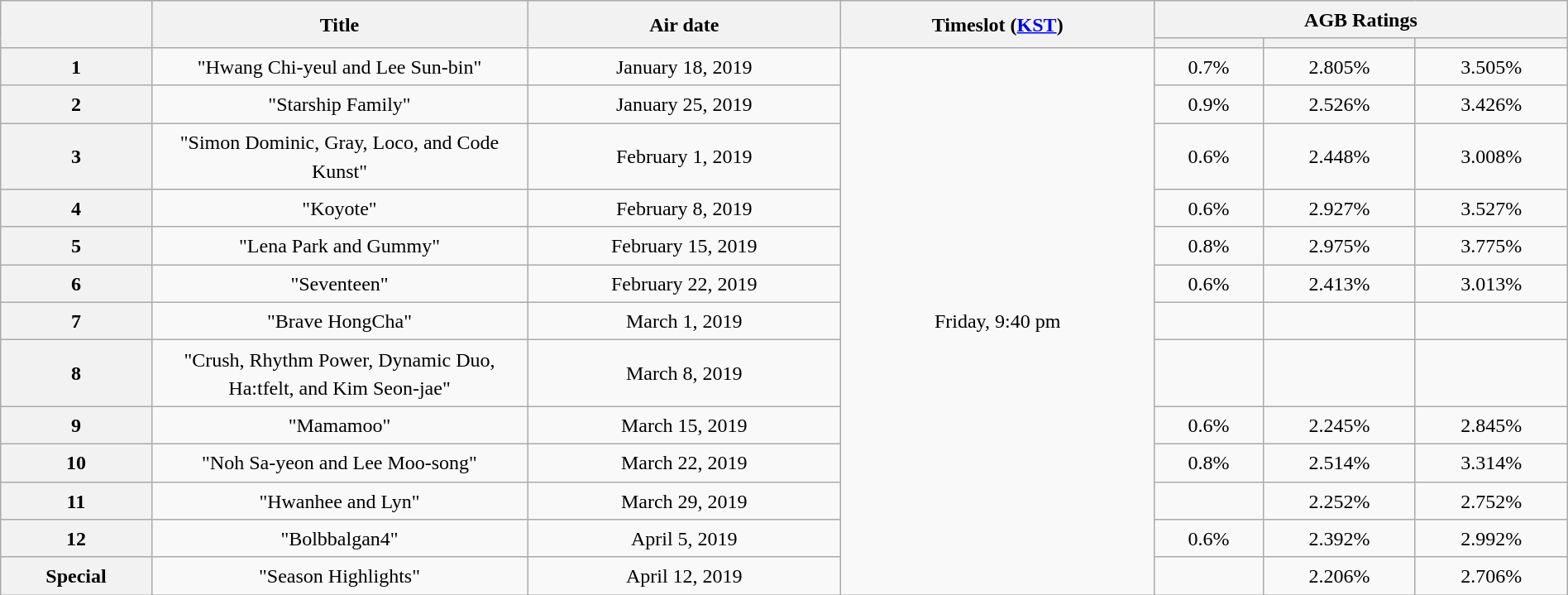<table class="sortable wikitable plainrowheaders mw-collapsible" style="text-align:center; line-height:23px; width:100%;">
<tr>
<th rowspan=2 class="unsortable"></th>
<th rowspan=2 class="unsortable" width=24%>Title</th>
<th rowspan=2 class="unsortable" width=20%>Air date</th>
<th rowspan=2 class="unsortable" width=20%>Timeslot (<a href='#'>KST</a>)</th>
<th colspan=3>AGB Ratings</th>
</tr>
<tr>
<th></th>
<th></th>
<th></th>
</tr>
<tr>
<th>1</th>
<td>"Hwang Chi-yeul and Lee Sun-bin"</td>
<td>January 18, 2019</td>
<td rowspan="13">Friday, 9:40 pm</td>
<td>0.7%</td>
<td>2.805%</td>
<td>3.505%</td>
</tr>
<tr>
<th>2</th>
<td>"Starship Family"</td>
<td>January 25, 2019</td>
<td>0.9%</td>
<td>2.526%</td>
<td>3.426%</td>
</tr>
<tr>
<th>3</th>
<td>"Simon Dominic, Gray, Loco, and Code Kunst"</td>
<td>February 1, 2019</td>
<td>0.6%</td>
<td>2.448%</td>
<td>3.008%</td>
</tr>
<tr>
<th>4</th>
<td>"Koyote"</td>
<td>February 8, 2019</td>
<td>0.6%</td>
<td>2.927%</td>
<td>3.527%</td>
</tr>
<tr>
<th>5</th>
<td>"Lena Park and Gummy"</td>
<td>February 15, 2019</td>
<td>0.8%</td>
<td>2.975%</td>
<td>3.775%</td>
</tr>
<tr>
<th>6</th>
<td>"Seventeen"</td>
<td>February 22, 2019</td>
<td>0.6%</td>
<td>2.413%</td>
<td>3.013%</td>
</tr>
<tr>
<th>7</th>
<td>"Brave HongCha"</td>
<td>March 1, 2019</td>
<td></td>
<td></td>
<td></td>
</tr>
<tr>
<th>8</th>
<td>"Crush, Rhythm Power, Dynamic Duo, Ha:tfelt, and Kim Seon-jae"</td>
<td>March 8, 2019</td>
<td></td>
<td></td>
<td></td>
</tr>
<tr>
<th>9</th>
<td>"Mamamoo"</td>
<td>March 15, 2019</td>
<td>0.6%</td>
<td>2.245%</td>
<td>2.845%</td>
</tr>
<tr>
<th>10</th>
<td>"Noh Sa-yeon and Lee Moo-song"</td>
<td>March 22, 2019</td>
<td>0.8%</td>
<td>2.514%</td>
<td>3.314%</td>
</tr>
<tr>
<th>11</th>
<td>"Hwanhee and Lyn"</td>
<td>March 29, 2019</td>
<td></td>
<td>2.252%</td>
<td>2.752%</td>
</tr>
<tr>
<th>12</th>
<td>"Bolbbalgan4"</td>
<td>April 5, 2019</td>
<td>0.6%</td>
<td>2.392%</td>
<td>2.992%</td>
</tr>
<tr>
<th>Special</th>
<td>"Season Highlights"</td>
<td>April 12, 2019</td>
<td></td>
<td>2.206%</td>
<td>2.706%</td>
</tr>
</table>
